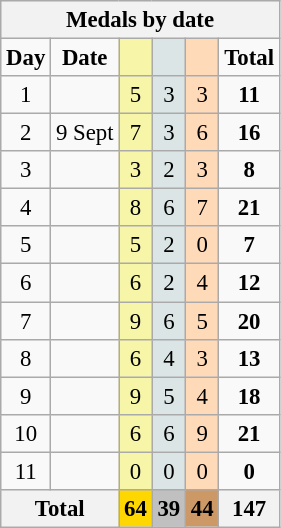<table class="wikitable" style="font-size:95%">
<tr style="background:#efefef;">
<th colspan=6>Medals by date</th>
</tr>
<tr style="text-align:center;">
<td><strong>Day</strong></td>
<td><strong>Date</strong></td>
<td style="background:#F7F6A8;"></td>
<td style="background:#DCE5E5;"></td>
<td style="background:#FFDAB9;"></td>
<td><strong>Total</strong></td>
</tr>
<tr style="text-align:center;">
<td>1</td>
<td></td>
<td style="background:#F7F6A8;">5</td>
<td style="background:#DCE5E5;">3</td>
<td style="background:#FFDAB9;">3</td>
<td><strong>11</strong></td>
</tr>
<tr style="text-align:center;">
<td>2</td>
<td>9 Sept</td>
<td style="background:#F7F6A8;">7</td>
<td style="background:#DCE5E5;">3</td>
<td style="background:#FFDAB9;">6</td>
<td><strong>16</strong></td>
</tr>
<tr style="text-align:center;">
<td>3</td>
<td></td>
<td style="background:#F7F6A8;">3</td>
<td style="background:#DCE5E5;">2</td>
<td style="background:#FFDAB9;">3</td>
<td><strong>8</strong></td>
</tr>
<tr style="text-align:center;">
<td>4</td>
<td></td>
<td style="background:#F7F6A8;">8</td>
<td style="background:#DCE5E5;">6</td>
<td style="background:#FFDAB9;">7</td>
<td><strong>21</strong></td>
</tr>
<tr style="text-align:center;">
<td>5</td>
<td></td>
<td style="background:#F7F6A8;">5</td>
<td style="background:#DCE5E5;">2</td>
<td style="background:#FFDAB9;">0</td>
<td><strong>7</strong></td>
</tr>
<tr style="text-align:center;">
<td>6</td>
<td></td>
<td style="background:#F7F6A8;">6</td>
<td style="background:#DCE5E5;">2</td>
<td style="background:#FFDAB9;">4</td>
<td><strong>12</strong></td>
</tr>
<tr style="text-align:center;">
<td>7</td>
<td></td>
<td style="background:#F7F6A8;">9</td>
<td style="background:#DCE5E5;">6</td>
<td style="background:#FFDAB9;">5</td>
<td><strong>20</strong></td>
</tr>
<tr style="text-align:center;">
<td>8</td>
<td></td>
<td style="background:#F7F6A8;">6</td>
<td style="background:#DCE5E5;">4</td>
<td style="background:#FFDAB9;">3</td>
<td><strong>13</strong></td>
</tr>
<tr style="text-align:center;">
<td>9</td>
<td></td>
<td style="background:#F7F6A8;">9</td>
<td style="background:#DCE5E5;">5</td>
<td style="background:#FFDAB9;">4</td>
<td><strong>18</strong></td>
</tr>
<tr style="text-align:center;">
<td>10</td>
<td></td>
<td style="background:#F7F6A8;">6</td>
<td style="background:#DCE5E5;">6</td>
<td style="background:#FFDAB9;">9</td>
<td><strong>21</strong></td>
</tr>
<tr style="text-align:center;">
<td>11</td>
<td></td>
<td style="background:#F7F6A8;">0</td>
<td style="background:#DCE5E5;">0</td>
<td style="background:#FFDAB9;">0</td>
<td><strong>0</strong></td>
</tr>
<tr>
<th colspan="2">Total</th>
<th style="background:gold;">64</th>
<th style="background:silver;">39</th>
<th style="background:#c96;">44</th>
<th>147</th>
</tr>
</table>
